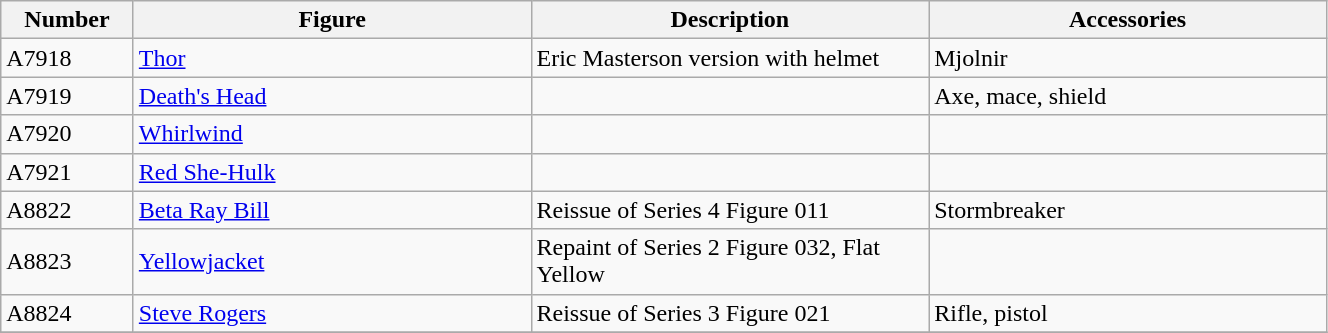<table class="wikitable" width="70%">
<tr>
<th width=10%>Number</th>
<th width=30%>Figure</th>
<th width=30%>Description</th>
<th width=30%>Accessories</th>
</tr>
<tr>
<td>A7918</td>
<td><a href='#'>Thor</a></td>
<td>Eric Masterson version with helmet</td>
<td>Mjolnir</td>
</tr>
<tr>
<td>A7919</td>
<td><a href='#'>Death's Head</a></td>
<td></td>
<td>Axe, mace, shield</td>
</tr>
<tr>
<td>A7920</td>
<td><a href='#'>Whirlwind</a></td>
<td></td>
<td></td>
</tr>
<tr>
<td>A7921</td>
<td><a href='#'>Red She-Hulk</a></td>
<td></td>
<td></td>
</tr>
<tr>
<td>A8822</td>
<td><a href='#'>Beta Ray Bill</a></td>
<td>Reissue of Series 4 Figure 011</td>
<td>Stormbreaker</td>
</tr>
<tr>
<td>A8823</td>
<td><a href='#'>Yellowjacket</a></td>
<td>Repaint of Series 2 Figure 032, Flat Yellow</td>
<td></td>
</tr>
<tr>
<td>A8824</td>
<td><a href='#'>Steve Rogers</a></td>
<td>Reissue of Series 3 Figure 021</td>
<td>Rifle, pistol</td>
</tr>
<tr>
</tr>
</table>
